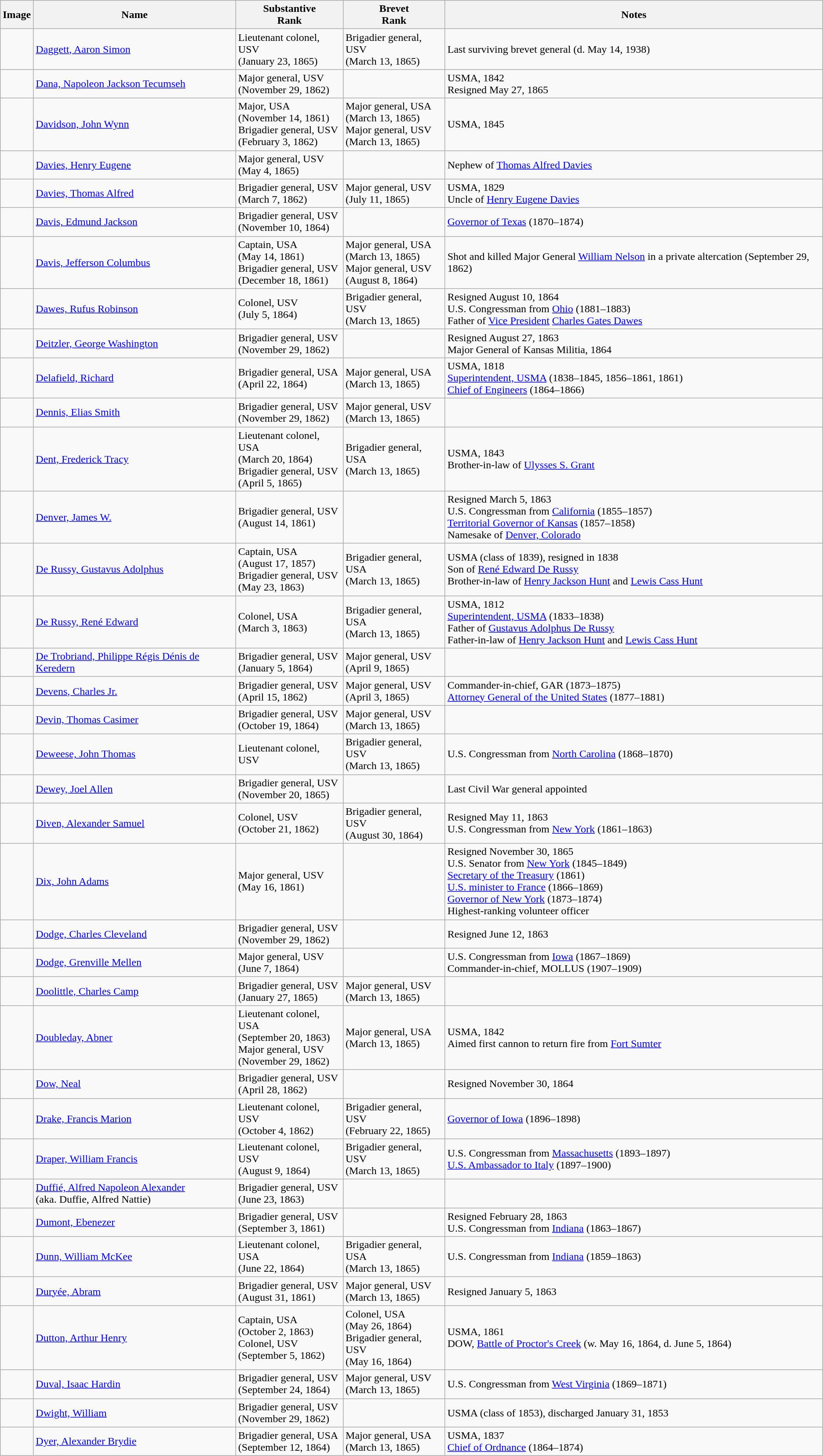<table class="wikitable sortable">
<tr>
<th class="unsortable">Image</th>
<th>Name</th>
<th>Substantive<br>Rank</th>
<th>Brevet<br>Rank</th>
<th class="unsortable">Notes</th>
</tr>
<tr>
<td></td>
<td><a href='#'>Daggett, Aaron Simon</a></td>
<td>Lieutenant colonel, USV<br>(January 23, 1865)</td>
<td>Brigadier general, USV<br>(March 13, 1865)</td>
<td>Last surviving brevet general (d. May 14, 1938)</td>
</tr>
<tr>
<td></td>
<td><a href='#'>Dana, Napoleon Jackson Tecumseh</a></td>
<td>Major general, USV<br>(November 29, 1862)</td>
<td></td>
<td>USMA, 1842<br>Resigned May 27, 1865</td>
</tr>
<tr>
<td></td>
<td><a href='#'>Davidson, John Wynn</a></td>
<td>Major, USA<br>(November 14, 1861)<br>Brigadier general, USV<br>(February 3, 1862)</td>
<td>Major general, USA<br>(March 13, 1865)<br>Major general, USV<br>(March 13, 1865)</td>
<td>USMA, 1845</td>
</tr>
<tr>
<td></td>
<td><a href='#'>Davies, Henry Eugene</a></td>
<td>Major general, USV<br>(May 4, 1865)</td>
<td></td>
<td>Nephew of <a href='#'>Thomas Alfred Davies</a></td>
</tr>
<tr>
<td></td>
<td><a href='#'>Davies, Thomas Alfred</a></td>
<td>Brigadier general, USV<br>(March 7, 1862)</td>
<td>Major general, USV<br>(July 11, 1865)</td>
<td>USMA, 1829<br>Uncle of <a href='#'>Henry Eugene Davies</a></td>
</tr>
<tr>
<td></td>
<td><a href='#'>Davis, Edmund Jackson</a></td>
<td>Brigadier general, USV<br>(November 10, 1864)</td>
<td></td>
<td><a href='#'>Governor of Texas</a> (1870–1874)</td>
</tr>
<tr>
<td></td>
<td><a href='#'>Davis, Jefferson Columbus</a></td>
<td>Captain, USA<br>(May 14, 1861)<br>Brigadier general, USV<br>(December 18, 1861)</td>
<td>Major general, USA<br>(March 13, 1865)<br>Major general, USV<br>(August 8, 1864)</td>
<td>Shot and killed Major General <a href='#'>William Nelson</a> in a private altercation (September 29, 1862)</td>
</tr>
<tr>
<td></td>
<td><a href='#'>Dawes, Rufus Robinson</a></td>
<td>Colonel, USV<br>(July 5, 1864)</td>
<td>Brigadier general, USV<br>(March 13, 1865)</td>
<td>Resigned August 10, 1864<br>U.S. Congressman from <a href='#'>Ohio</a> (1881–1883)<br>Father of <a href='#'>Vice President</a> <a href='#'>Charles Gates Dawes</a></td>
</tr>
<tr>
<td></td>
<td><a href='#'>Deitzler, George Washington</a></td>
<td>Brigadier general, USV<br>(November 29, 1862)</td>
<td></td>
<td>Resigned August 27, 1863<br>Major General of Kansas Militia, 1864</td>
</tr>
<tr>
<td></td>
<td><a href='#'>Delafield, Richard</a></td>
<td>Brigadier general, USA<br>(April 22, 1864)</td>
<td>Major general, USA<br>(March 13, 1865)</td>
<td>USMA, 1818<br><a href='#'>Superintendent, USMA</a> (1838–1845, 1856–1861, 1861)<br><a href='#'>Chief of Engineers</a> (1864–1866)</td>
</tr>
<tr>
<td></td>
<td><a href='#'>Dennis, Elias Smith</a></td>
<td>Brigadier general, USV<br>(November 29, 1862)</td>
<td>Major general, USV<br>(March 13, 1865)</td>
<td></td>
</tr>
<tr>
<td></td>
<td><a href='#'>Dent, Frederick Tracy</a></td>
<td>Lieutenant colonel, USA<br>(March 20, 1864)<br>Brigadier general, USV<br>(April 5, 1865)</td>
<td>Brigadier general, USA<br>(March 13, 1865)</td>
<td>USMA, 1843<br>Brother-in-law of <a href='#'>Ulysses S. Grant</a></td>
</tr>
<tr>
<td></td>
<td><a href='#'>Denver, James W.</a></td>
<td>Brigadier general, USV<br>(August 14, 1861)</td>
<td></td>
<td>Resigned March 5, 1863<br>U.S. Congressman from <a href='#'>California</a> (1855–1857)<br><a href='#'>Territorial Governor of Kansas</a> (1857–1858)<br>Namesake of <a href='#'>Denver, Colorado</a></td>
</tr>
<tr>
<td></td>
<td><a href='#'>De Russy, Gustavus Adolphus</a></td>
<td>Captain, USA<br>(August 17, 1857)<br>Brigadier general, USV<br>(May 23, 1863)</td>
<td>Brigadier general, USA<br>(March 13, 1865)</td>
<td>USMA (class of 1839), resigned in 1838<br>Son of <a href='#'>René Edward De Russy</a><br>Brother-in-law of <a href='#'>Henry Jackson Hunt</a> and <a href='#'>Lewis Cass Hunt</a></td>
</tr>
<tr>
<td></td>
<td><a href='#'>De Russy, René Edward</a></td>
<td>Colonel, USA<br>(March 3, 1863)</td>
<td>Brigadier general, USA<br>(March 13, 1865)</td>
<td>USMA, 1812<br><a href='#'>Superintendent, USMA</a> (1833–1838)<br>Father of <a href='#'>Gustavus Adolphus De Russy</a><br>Father-in-law of <a href='#'>Henry Jackson Hunt</a> and <a href='#'>Lewis Cass Hunt</a></td>
</tr>
<tr>
<td></td>
<td><a href='#'>De Trobriand, Philippe Régis Dénis de Keredern</a></td>
<td>Brigadier general, USV<br>(January 5, 1864)</td>
<td>Major general, USV<br>(April 9, 1865)</td>
<td></td>
</tr>
<tr>
<td></td>
<td><a href='#'>Devens, Charles Jr.</a></td>
<td>Brigadier general, USV<br>(April 15, 1862)</td>
<td>Major general, USV<br>(April 3, 1865)</td>
<td>Commander-in-chief, GAR (1873–1875)<br><a href='#'>Attorney General of the United States</a> (1877–1881)</td>
</tr>
<tr>
<td></td>
<td><a href='#'>Devin, Thomas Casimer</a></td>
<td>Brigadier general, USV<br>(October 19, 1864)</td>
<td>Major general, USV<br>(March 13, 1865)</td>
<td></td>
</tr>
<tr>
<td></td>
<td><a href='#'>Deweese, John Thomas</a></td>
<td>Lieutenant colonel, USV</td>
<td>Brigadier general, USV<br>(March 13, 1865)</td>
<td>U.S. Congressman from <a href='#'>North Carolina</a> (1868–1870)</td>
</tr>
<tr>
<td></td>
<td><a href='#'>Dewey, Joel Allen</a></td>
<td>Brigadier general, USV<br>(November 20, 1865)</td>
<td></td>
<td>Last Civil War general appointed</td>
</tr>
<tr>
<td></td>
<td><a href='#'>Diven, Alexander Samuel</a></td>
<td>Colonel, USV<br>(October 21, 1862)</td>
<td>Brigadier general, USV<br>(August 30, 1864)</td>
<td>Resigned May 11, 1863<br>U.S. Congressman from <a href='#'>New York</a> (1861–1863)</td>
</tr>
<tr>
<td></td>
<td><a href='#'>Dix, John Adams</a></td>
<td>Major general, USV<br>(May 16, 1861)</td>
<td></td>
<td>Resigned November 30, 1865<br>U.S. Senator from <a href='#'>New York</a> (1845–1849)<br><a href='#'>Secretary of the Treasury</a> (1861)<br><a href='#'>U.S. minister to France</a> (1866–1869)<br><a href='#'>Governor of New York</a> (1873–1874)<br>Highest-ranking volunteer officer</td>
</tr>
<tr>
<td></td>
<td><a href='#'>Dodge, Charles Cleveland</a></td>
<td>Brigadier general, USV<br>(November 29, 1862)</td>
<td></td>
<td>Resigned June 12, 1863</td>
</tr>
<tr>
<td></td>
<td><a href='#'>Dodge, Grenville Mellen</a></td>
<td>Major general, USV<br>(June 7, 1864)</td>
<td></td>
<td>U.S. Congressman from <a href='#'>Iowa</a> (1867–1869)<br>Commander-in-chief, MOLLUS (1907–1909)</td>
</tr>
<tr>
<td></td>
<td><a href='#'>Doolittle, Charles Camp</a></td>
<td>Brigadier general, USV<br>(January 27, 1865)</td>
<td>Major general, USV<br>(March 13, 1865)</td>
<td></td>
</tr>
<tr>
<td></td>
<td><a href='#'>Doubleday, Abner</a></td>
<td>Lieutenant colonel, USA<br>(September 20, 1863)<br>Major general, USV<br>(November 29, 1862)</td>
<td>Major general, USA<br>(March 13, 1865)</td>
<td>USMA, 1842<br>Aimed first cannon to return fire from <a href='#'>Fort Sumter</a></td>
</tr>
<tr>
<td></td>
<td><a href='#'>Dow, Neal</a></td>
<td>Brigadier general, USV<br>(April 28, 1862)</td>
<td></td>
<td>Resigned November 30, 1864</td>
</tr>
<tr>
<td></td>
<td><a href='#'>Drake, Francis Marion</a></td>
<td>Lieutenant colonel, USV<br>(October 4, 1862)</td>
<td>Brigadier general, USV<br>(February 22, 1865)</td>
<td><a href='#'>Governor of Iowa</a> (1896–1898)</td>
</tr>
<tr>
<td></td>
<td><a href='#'>Draper, William Francis</a></td>
<td>Lieutenant colonel, USV<br>(August 9, 1864)</td>
<td>Brigadier general, USV<br>(March 13, 1865)</td>
<td>U.S. Congressman from <a href='#'>Massachusetts</a> (1893–1897)<br><a href='#'>U.S. Ambassador to Italy</a> (1897–1900)</td>
</tr>
<tr>
<td></td>
<td><a href='#'>Duffié, Alfred Napoleon Alexander</a><br>(aka. Duffie, Alfred Nattie)</td>
<td>Brigadier general, USV<br>(June 23, 1863)</td>
<td></td>
<td></td>
</tr>
<tr>
<td></td>
<td><a href='#'>Dumont, Ebenezer</a></td>
<td>Brigadier general, USV<br>(September 3, 1861)</td>
<td></td>
<td>Resigned February 28, 1863<br>U.S. Congressman from <a href='#'>Indiana</a> (1863–1867)</td>
</tr>
<tr>
<td></td>
<td><a href='#'>Dunn, William McKee</a></td>
<td>Lieutenant colonel, USA<br>(June 22, 1864)</td>
<td>Brigadier general, USA<br>(March 13, 1865)</td>
<td>U.S. Congressman from <a href='#'>Indiana</a> (1859–1863)</td>
</tr>
<tr>
<td></td>
<td><a href='#'>Duryée, Abram</a></td>
<td>Brigadier general, USV<br>(August 31, 1861)</td>
<td>Major general, USV<br>(March 13, 1865)</td>
<td>Resigned January 5, 1863</td>
</tr>
<tr>
<td></td>
<td><a href='#'>Dutton, Arthur Henry</a></td>
<td>Captain, USA<br>(October 2, 1863)<br>Colonel, USV<br>(September 5, 1862)</td>
<td>Colonel, USA<br>(May 26, 1864)<br>Brigadier general, USV<br>(May 16, 1864)</td>
<td>USMA, 1861<br>DOW, <a href='#'>Battle of Proctor's Creek</a> (w. May 16, 1864, d. June 5, 1864)</td>
</tr>
<tr>
<td></td>
<td><a href='#'>Duval, Isaac Hardin</a></td>
<td>Brigadier general, USV<br>(September 24, 1864)</td>
<td>Major general, USV<br>(March 13, 1865)</td>
<td>U.S. Congressman from <a href='#'>West Virginia</a> (1869–1871)</td>
</tr>
<tr>
<td></td>
<td><a href='#'>Dwight, William</a></td>
<td>Brigadier general, USV<br>(November 29, 1862)</td>
<td></td>
<td>USMA (class of 1853), discharged January 31, 1853</td>
</tr>
<tr>
<td></td>
<td><a href='#'>Dyer, Alexander Brydie</a></td>
<td>Brigadier general, USA<br>(September 12, 1864)</td>
<td>Major general, USA<br>(March 13, 1865)</td>
<td>USMA, 1837<br><a href='#'>Chief of Ordnance</a> (1864–1874)</td>
</tr>
</table>
